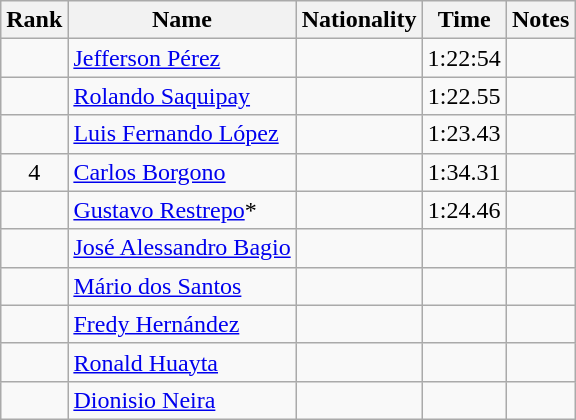<table class="wikitable sortable" style="text-align:center">
<tr>
<th>Rank</th>
<th>Name</th>
<th>Nationality</th>
<th>Time</th>
<th>Notes</th>
</tr>
<tr>
<td></td>
<td align=left><a href='#'>Jefferson Pérez</a></td>
<td align=left></td>
<td>1:22:54</td>
<td><strong></strong></td>
</tr>
<tr>
<td></td>
<td align=left><a href='#'>Rolando Saquipay</a></td>
<td align=left></td>
<td>1:22.55</td>
<td></td>
</tr>
<tr>
<td></td>
<td align=left><a href='#'>Luis Fernando López</a></td>
<td align=left></td>
<td>1:23.43</td>
<td></td>
</tr>
<tr>
<td>4</td>
<td align=left><a href='#'>Carlos Borgono</a></td>
<td align=left></td>
<td>1:34.31</td>
<td></td>
</tr>
<tr>
<td></td>
<td align=left><a href='#'>Gustavo Restrepo</a>*</td>
<td align=left></td>
<td>1:24.46</td>
<td></td>
</tr>
<tr>
<td></td>
<td align=left><a href='#'>José Alessandro Bagio</a></td>
<td align=left></td>
<td></td>
<td></td>
</tr>
<tr>
<td></td>
<td align=left><a href='#'>Mário dos Santos</a></td>
<td align=left></td>
<td></td>
<td></td>
</tr>
<tr>
<td></td>
<td align=left><a href='#'>Fredy Hernández</a></td>
<td align=left></td>
<td></td>
<td></td>
</tr>
<tr>
<td></td>
<td align=left><a href='#'>Ronald Huayta</a></td>
<td align=left></td>
<td></td>
<td></td>
</tr>
<tr>
<td></td>
<td align=left><a href='#'>Dionisio Neira</a></td>
<td align=left></td>
<td></td>
<td></td>
</tr>
</table>
